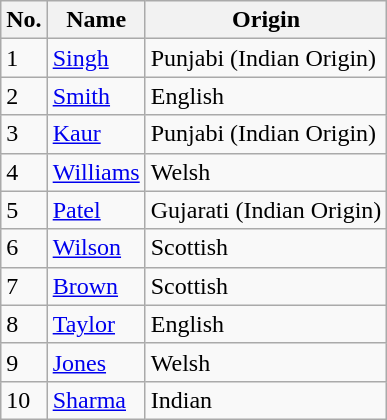<table class="wikitable">
<tr>
<th>No.</th>
<th>Name</th>
<th>Origin</th>
</tr>
<tr>
<td>1</td>
<td><a href='#'>Singh</a></td>
<td>Punjabi (Indian Origin)</td>
</tr>
<tr>
<td>2</td>
<td><a href='#'>Smith</a></td>
<td>English</td>
</tr>
<tr>
<td>3</td>
<td><a href='#'>Kaur</a></td>
<td>Punjabi (Indian Origin)</td>
</tr>
<tr>
<td>4</td>
<td><a href='#'>Williams</a></td>
<td>Welsh</td>
</tr>
<tr>
<td>5</td>
<td><a href='#'>Patel</a></td>
<td>Gujarati (Indian Origin)</td>
</tr>
<tr>
<td>6</td>
<td><a href='#'>Wilson</a></td>
<td>Scottish</td>
</tr>
<tr>
<td>7</td>
<td><a href='#'>Brown</a></td>
<td>Scottish</td>
</tr>
<tr>
<td>8</td>
<td><a href='#'>Taylor</a></td>
<td>English</td>
</tr>
<tr>
<td>9</td>
<td><a href='#'>Jones</a></td>
<td>Welsh</td>
</tr>
<tr>
<td>10</td>
<td><a href='#'>Sharma</a></td>
<td>Indian</td>
</tr>
</table>
